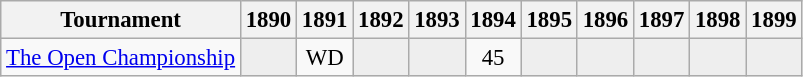<table class="wikitable" style="font-size:95%;text-align:center;">
<tr>
<th>Tournament</th>
<th>1890</th>
<th>1891</th>
<th>1892</th>
<th>1893</th>
<th>1894</th>
<th>1895</th>
<th>1896</th>
<th>1897</th>
<th>1898</th>
<th>1899</th>
</tr>
<tr>
<td align=left><a href='#'>The Open Championship</a></td>
<td style="background:#eeeeee;"></td>
<td>WD</td>
<td style="background:#eeeeee;"></td>
<td style="background:#eeeeee;"></td>
<td>45</td>
<td style="background:#eeeeee;"></td>
<td style="background:#eeeeee;"></td>
<td style="background:#eeeeee;"></td>
<td style="background:#eeeeee;"></td>
<td style="background:#eeeeee;"></td>
</tr>
</table>
